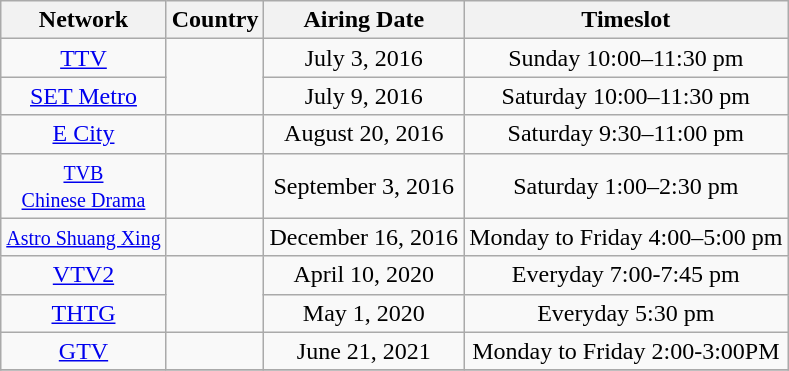<table class="wikitable"  style="text-align:center">
<tr>
<th>Network</th>
<th>Country</th>
<th>Airing Date</th>
<th>Timeslot</th>
</tr>
<tr>
<td><a href='#'>TTV</a></td>
<td rowspan=2></td>
<td>July 3, 2016</td>
<td>Sunday 10:00–11:30 pm</td>
</tr>
<tr>
<td><a href='#'>SET Metro</a></td>
<td>July 9, 2016</td>
<td>Saturday 10:00–11:30 pm</td>
</tr>
<tr>
<td><a href='#'>E City</a></td>
<td></td>
<td>August 20, 2016</td>
<td>Saturday 9:30–11:00 pm</td>
</tr>
<tr>
<td><small><a href='#'>TVB<br>Chinese Drama</a></small></td>
<td></td>
<td>September 3, 2016</td>
<td>Saturday 1:00–2:30 pm</td>
</tr>
<tr>
<td><small><a href='#'>Astro Shuang Xing</a></small></td>
<td></td>
<td>December 16, 2016</td>
<td>Monday to Friday 4:00–5:00 pm</td>
</tr>
<tr>
<td><a href='#'>VTV2</a></td>
<td rowspan=2></td>
<td>April 10, 2020</td>
<td>Everyday 7:00-7:45 pm</td>
</tr>
<tr>
<td><a href='#'>THTG</a></td>
<td>May 1, 2020</td>
<td>Everyday 5:30 pm</td>
</tr>
<tr>
<td><a href='#'>GTV</a></td>
<td></td>
<td>June 21, 2021</td>
<td>Monday to Friday 2:00-3:00PM</td>
</tr>
<tr>
</tr>
</table>
